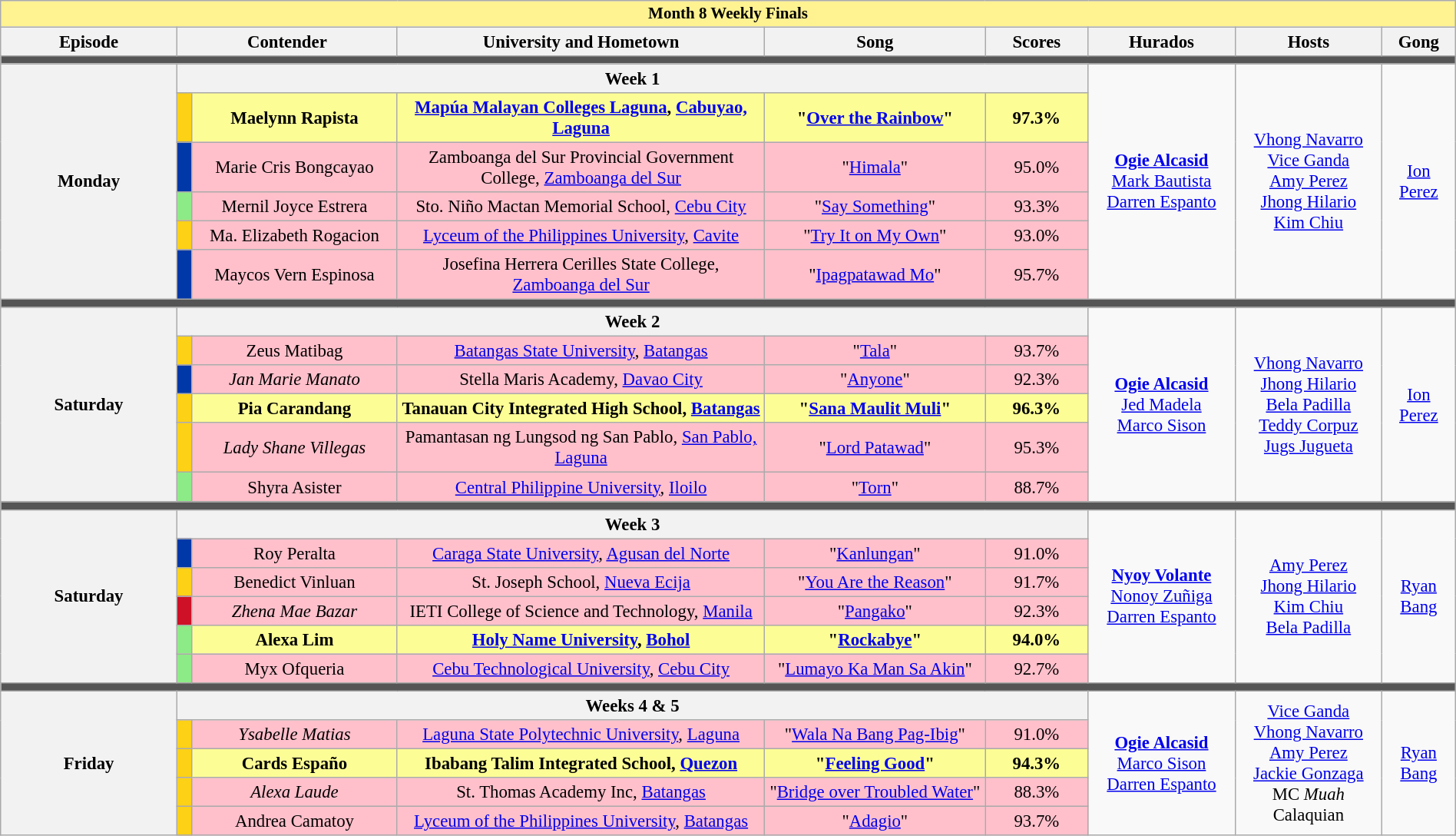<table class="wikitable mw-collapsible mw-collapsed" style="width:100%; text-align:center; font-size:95%;">
<tr>
<th colspan="9" style="background-color:#fff291;font-size:14px">Month 8 Weekly Finals</th>
</tr>
<tr>
<th width="12%">Episode</th>
<th colspan="2" width="15%">Contender</th>
<th width="25%">University and Hometown</th>
<th width="15%">Song</th>
<th width="7%">Scores</th>
<th width="10%">Hurados</th>
<th width="10%">Hosts</th>
<th width="05%">Gong</th>
</tr>
<tr>
<td colspan="9" style="background:#555;"></td>
</tr>
<tr>
<th rowspan="6">Monday<br></th>
<th colspan="5">Week 1</th>
<td rowspan="6"><strong><a href='#'>Ogie Alcasid</a></strong><br><a href='#'>Mark Bautista</a><br><a href='#'>Darren Espanto</a></td>
<td rowspan="6"><a href='#'>Vhong Navarro</a><br><a href='#'>Vice Ganda</a><br><a href='#'>Amy Perez</a><br><a href='#'>Jhong Hilario</a><br><a href='#'>Kim Chiu</a></td>
<td rowspan="6"><a href='#'>Ion Perez</a></td>
</tr>
<tr style="background:#FDFD96">
<th width="01%" style="background:#FCD116"></th>
<td><strong>Maelynn Rapista</strong></td>
<td><strong><a href='#'>Mapúa Malayan Colleges Laguna</a>, <a href='#'>Cabuyao, Laguna</a></strong></td>
<td><strong>"<a href='#'>Over the Rainbow</a>"</strong></td>
<td><strong>97.3%</strong></td>
</tr>
<tr style="background:pink">
<th width="01%" style="background:#0038A8"></th>
<td>Marie Cris Bongcayao</td>
<td>Zamboanga del Sur Provincial Government College, <a href='#'>Zamboanga del Sur</a></td>
<td>"<a href='#'>Himala</a>"</td>
<td>95.0%</td>
</tr>
<tr style="background:pink">
<th width="01%" style="background:#8deb87"></th>
<td>Mernil Joyce Estrera</td>
<td>Sto. Niño Mactan Memorial School, <a href='#'>Cebu City</a></td>
<td>"<a href='#'>Say Something</a>"</td>
<td>93.3%</td>
</tr>
<tr style="background:pink">
<th width="01%" style="background:#FCD116"></th>
<td>Ma. Elizabeth Rogacion</td>
<td><a href='#'>Lyceum of the Philippines University</a>, <a href='#'>Cavite</a></td>
<td>"<a href='#'>Try It on My Own</a>"</td>
<td>93.0%</td>
</tr>
<tr style="background:pink">
<th width="01%" style="background:#0038A8"></th>
<td>Maycos Vern Espinosa</td>
<td>Josefina Herrera Cerilles State College, <a href='#'>Zamboanga del Sur</a></td>
<td>"<a href='#'>Ipagpatawad Mo</a>"</td>
<td>95.7%</td>
</tr>
<tr>
<td colspan="9" style="background:#555;"></td>
</tr>
<tr>
<th rowspan="6">Saturday<br></th>
<th colspan="5">Week 2</th>
<td rowspan="6"><strong><a href='#'>Ogie Alcasid</a></strong><br><a href='#'>Jed Madela</a><br><a href='#'>Marco Sison</a></td>
<td rowspan="6"><a href='#'>Vhong Navarro</a><br><a href='#'>Jhong Hilario</a><br><a href='#'>Bela Padilla</a><br><a href='#'>Teddy Corpuz</a><br><a href='#'>Jugs Jugueta</a></td>
<td rowspan="6"><a href='#'>Ion Perez</a></td>
</tr>
<tr style="background:pink">
<th width="01%" style="background:#FCD116"></th>
<td>Zeus Matibag</td>
<td><a href='#'>Batangas State University</a>, <a href='#'>Batangas</a></td>
<td>"<a href='#'>Tala</a>"</td>
<td>93.7%</td>
</tr>
<tr style="background:pink">
<th width="01%" style="background:#0038A8"></th>
<td><em>Jan Marie Manato</em></td>
<td>Stella Maris Academy, <a href='#'>Davao City</a></td>
<td>"<a href='#'>Anyone</a>"</td>
<td>92.3%</td>
</tr>
<tr style="background:#FDFD96">
<th width="01%" style="background:#FCD116"></th>
<td><strong>Pia Carandang</strong></td>
<td><strong>Tanauan City Integrated High School, <a href='#'>Batangas</a></strong></td>
<td><strong>"<a href='#'>Sana Maulit Muli</a>"</strong></td>
<td><strong>96.3%</strong></td>
</tr>
<tr style="background:pink">
<th width="01%" style="background:#FCD116"></th>
<td><em>Lady Shane Villegas</em></td>
<td>Pamantasan ng Lungsod ng San Pablo, <a href='#'>San Pablo, Laguna</a></td>
<td>"<a href='#'>Lord Patawad</a>"</td>
<td>95.3%</td>
</tr>
<tr style="background:pink">
<th width="01%" style="background:#8deb87"></th>
<td>Shyra Asister</td>
<td><a href='#'>Central Philippine University</a>, <a href='#'>Iloilo</a></td>
<td>"<a href='#'>Torn</a>"</td>
<td>88.7%</td>
</tr>
<tr>
<td colspan="9" style="background:#555;"></td>
</tr>
<tr>
<th rowspan="6">Saturday<br></th>
<th colspan="5">Week 3</th>
<td rowspan="6"><strong><a href='#'>Nyoy Volante</a></strong><br><a href='#'>Nonoy Zuñiga</a><br><a href='#'>Darren Espanto</a></td>
<td rowspan="6"><a href='#'>Amy Perez</a><br><a href='#'>Jhong Hilario</a><br><a href='#'>Kim Chiu</a><br><a href='#'>Bela Padilla</a></td>
<td rowspan="6"><a href='#'>Ryan Bang</a></td>
</tr>
<tr style="background:pink">
<th width="01%" style="background:#0038A8"></th>
<td>Roy Peralta</td>
<td><a href='#'>Caraga State University</a>, <a href='#'>Agusan del Norte</a></td>
<td>"<a href='#'>Kanlungan</a>"</td>
<td>91.0%</td>
</tr>
<tr style="background:pink">
<th width="01%" style="background:#FCD116"></th>
<td>Benedict Vinluan</td>
<td>St. Joseph School, <a href='#'>Nueva Ecija</a></td>
<td>"<a href='#'>You Are the Reason</a>"</td>
<td>91.7%</td>
</tr>
<tr style="background:pink">
<th width="01%" style="background:#CE1126"></th>
<td><em>Zhena Mae Bazar</em></td>
<td>IETI College of Science and Technology, <a href='#'>Manila</a></td>
<td>"<a href='#'>Pangako</a>"</td>
<td>92.3%</td>
</tr>
<tr style="background:#FDFD96">
<th width="01%" style="background:#8deb87"></th>
<td><strong>Alexa Lim</strong></td>
<td><strong><a href='#'>Holy Name University</a>, <a href='#'>Bohol</a></strong></td>
<td><strong>"<a href='#'>Rockabye</a>"</strong></td>
<td><strong>94.0%</strong></td>
</tr>
<tr style="background:pink">
<th width="01%" style="background:#8deb87"></th>
<td>Myx Ofqueria</td>
<td><a href='#'>Cebu Technological University</a>, <a href='#'>Cebu City</a></td>
<td>"<a href='#'>Lumayo Ka Man Sa Akin</a>"</td>
<td>92.7%</td>
</tr>
<tr>
<td colspan="9" style="background:#555;"></td>
</tr>
<tr>
<th rowspan="6">Friday<br></th>
<th colspan="5">Weeks 4 & 5</th>
<td rowspan="6"><strong><a href='#'>Ogie Alcasid</a></strong><br><a href='#'>Marco Sison</a><br><a href='#'>Darren Espanto</a></td>
<td rowspan="6"><a href='#'>Vice Ganda</a><br><a href='#'>Vhong Navarro</a><br><a href='#'>Amy Perez</a><br><a href='#'>Jackie Gonzaga</a><br>MC <em>Muah</em> Calaquian</td>
<td rowspan="6"><a href='#'>Ryan Bang</a></td>
</tr>
<tr style="background:pink">
<th width="01%" style="background:#FCD116"></th>
<td><em>Ysabelle Matias</em></td>
<td><a href='#'>Laguna State Polytechnic University</a>, <a href='#'>Laguna</a></td>
<td>"<a href='#'>Wala Na Bang Pag-Ibig</a>"</td>
<td>91.0%</td>
</tr>
<tr style="background:#FDFD96">
<th width="01%" style="background:#FCD116"></th>
<td><strong>Cards Españo</strong></td>
<td><strong>Ibabang Talim Integrated School, <a href='#'>Quezon</a></strong></td>
<td><strong>"<a href='#'>Feeling Good</a>"</strong></td>
<td><strong>94.3%</strong></td>
</tr>
<tr style="background:pink">
<th width="01%" style="background:#FCD116"></th>
<td><em>Alexa Laude</em></td>
<td>St. Thomas Academy Inc, <a href='#'>Batangas</a></td>
<td>"<a href='#'>Bridge over Troubled Water</a>"</td>
<td>88.3%</td>
</tr>
<tr style="background:pink">
<th width="01%" style="background:#FCD116"></th>
<td>Andrea Camatoy</td>
<td><a href='#'>Lyceum of the Philippines University</a>, <a href='#'>Batangas</a></td>
<td>"<a href='#'>Adagio</a>"</td>
<td>93.7%</td>
</tr>
</table>
